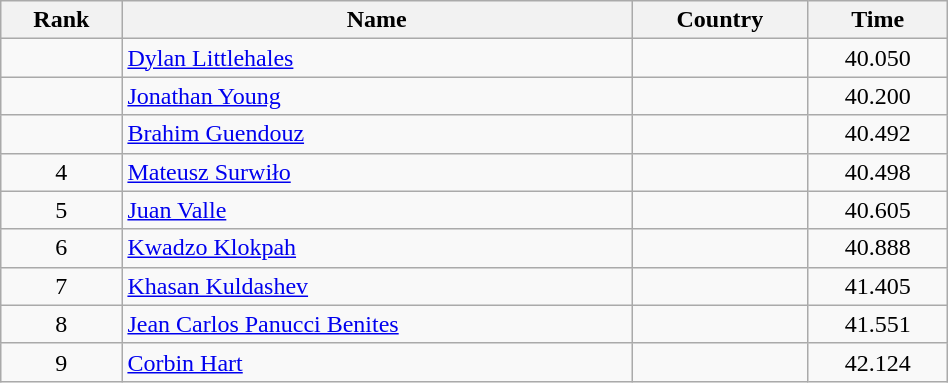<table class="wikitable" style="text-align:center;width: 50%">
<tr>
<th>Rank</th>
<th>Name</th>
<th>Country</th>
<th>Time</th>
</tr>
<tr>
<td></td>
<td align="left"><a href='#'>Dylan Littlehales</a></td>
<td align="left"></td>
<td>40.050</td>
</tr>
<tr>
<td></td>
<td align="left"><a href='#'>Jonathan Young</a></td>
<td align="left"></td>
<td>40.200</td>
</tr>
<tr>
<td></td>
<td align="left"><a href='#'>Brahim Guendouz</a></td>
<td align="left"></td>
<td>40.492</td>
</tr>
<tr>
<td>4</td>
<td align="left"><a href='#'>Mateusz Surwiło</a></td>
<td align="left"></td>
<td>40.498</td>
</tr>
<tr>
<td>5</td>
<td align="left"><a href='#'>Juan Valle</a></td>
<td align="left"></td>
<td>40.605</td>
</tr>
<tr>
<td>6</td>
<td align="left"><a href='#'>Kwadzo Klokpah</a></td>
<td align="left"></td>
<td>40.888</td>
</tr>
<tr>
<td>7</td>
<td align="left"><a href='#'>Khasan Kuldashev</a></td>
<td align="left"></td>
<td>41.405</td>
</tr>
<tr>
<td>8</td>
<td align="left"><a href='#'>Jean Carlos Panucci Benites</a></td>
<td align="left"></td>
<td>41.551</td>
</tr>
<tr>
<td>9</td>
<td align="left"><a href='#'>Corbin Hart</a></td>
<td align="left"></td>
<td>42.124</td>
</tr>
</table>
